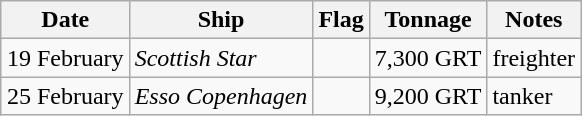<table class=wikitable style="margin:1em auto;">
<tr>
<th>Date</th>
<th>Ship</th>
<th>Flag</th>
<th>Tonnage</th>
<th>Notes</th>
</tr>
<tr>
<td>19 February</td>
<td><em>Scottish Star</em></td>
<td></td>
<td>7,300 GRT</td>
<td>freighter</td>
</tr>
<tr>
<td>25 February</td>
<td><em>Esso Copenhagen</em></td>
<td></td>
<td>9,200 GRT</td>
<td>tanker</td>
</tr>
</table>
